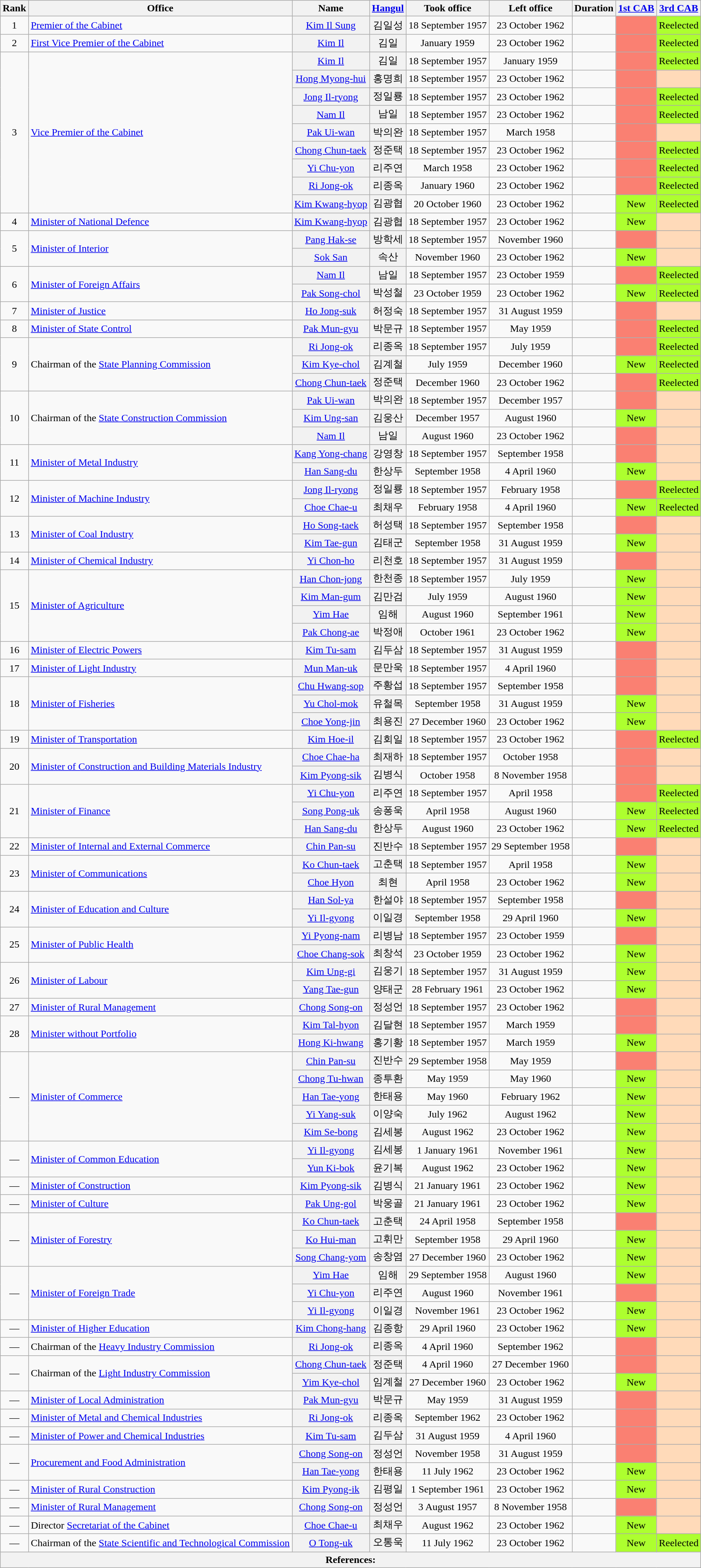<table class="wikitable sortable">
<tr>
<th>Rank</th>
<th>Office</th>
<th>Name</th>
<th class="unsortable"><a href='#'>Hangul</a></th>
<th>Took office</th>
<th>Left office</th>
<th>Duration</th>
<th><a href='#'>1st CAB</a></th>
<th><a href='#'>3rd CAB</a></th>
</tr>
<tr>
<td align="center">1</td>
<td><a href='#'>Premier of the Cabinet</a></td>
<th align="center" scope="row" style="font-weight:normal;"><a href='#'>Kim Il Sung</a></th>
<th align="center" scope="row" style="font-weight:normal;">김일성</th>
<td align="center">18 September 1957</td>
<td align="center">23 October 1962</td>
<td align="center"></td>
<td style="background: Salmon" align="center"></td>
<td align="center" style="background: GreenYellow">Reelected</td>
</tr>
<tr>
<td align="center">2</td>
<td><a href='#'>First Vice Premier of the Cabinet</a></td>
<th align="center" scope="row" style="font-weight:normal;"><a href='#'>Kim Il</a></th>
<th align="center" scope="row" style="font-weight:normal;">김일</th>
<td align="center">January 1959</td>
<td align="center">23 October 1962</td>
<td align="center"></td>
<td style="background: Salmon" align="center"></td>
<td align="center" style="background: GreenYellow">Reelected</td>
</tr>
<tr>
<td rowspan="9" align="center">3</td>
<td rowspan="9"><a href='#'>Vice Premier of the Cabinet</a></td>
<th align="center" scope="row" style="font-weight:normal;"><a href='#'>Kim Il</a></th>
<th align="center" scope="row" style="font-weight:normal;">김일</th>
<td align="center">18 September 1957</td>
<td align="center">January 1959</td>
<td align="center"></td>
<td style="background: Salmon" align="center"></td>
<td align="center" style="background: GreenYellow">Reelected</td>
</tr>
<tr>
<th align="center" scope="row" style="font-weight:normal;"><a href='#'>Hong Myong-hui</a></th>
<th align="center" scope="row" style="font-weight:normal;">홍명희</th>
<td align="center">18 September 1957</td>
<td align="center">23 October 1962</td>
<td align="center"></td>
<td style="background: Salmon" align="center"></td>
<td style="background: PeachPuff" align="center"></td>
</tr>
<tr>
<th align="center" scope="row" style="font-weight:normal;"><a href='#'>Jong Il-ryong</a></th>
<th align="center" scope="row" style="font-weight:normal;">정일룡</th>
<td align="center">18 September 1957</td>
<td align="center">23 October 1962</td>
<td align="center"></td>
<td style="background: Salmon" align="center"></td>
<td align="center" style="background: GreenYellow">Reelected</td>
</tr>
<tr>
<th align="center" scope="row" style="font-weight:normal;"><a href='#'>Nam Il</a></th>
<th align="center" scope="row" style="font-weight:normal;">남일</th>
<td align="center">18 September 1957</td>
<td align="center">23 October 1962</td>
<td align="center"></td>
<td style="background: Salmon" align="center"></td>
<td align="center" style="background: GreenYellow">Reelected</td>
</tr>
<tr>
<th align="center" scope="row" style="font-weight:normal;"><a href='#'>Pak Ui-wan</a></th>
<th align="center" scope="row" style="font-weight:normal;">박의완</th>
<td align="center">18 September 1957</td>
<td align="center">March 1958</td>
<td align="center"></td>
<td style="background: Salmon" align="center"></td>
<td style="background: PeachPuff" align="center"></td>
</tr>
<tr>
<th align="center" scope="row" style="font-weight:normal;"><a href='#'>Chong Chun-taek</a></th>
<th align="center" scope="row" style="font-weight:normal;">정준택</th>
<td align="center">18 September 1957</td>
<td align="center">23 October 1962</td>
<td align="center"></td>
<td style="background: Salmon" align="center"></td>
<td align="center" style="background: GreenYellow">Reelected</td>
</tr>
<tr>
<th align="center" scope="row" style="font-weight:normal;"><a href='#'>Yi Chu-yon</a></th>
<th align="center" scope="row" style="font-weight:normal;">리주연</th>
<td align="center">March 1958</td>
<td align="center">23 October 1962</td>
<td align="center"></td>
<td style="background: Salmon" align="center"></td>
<td align="center" style="background: GreenYellow">Reelected</td>
</tr>
<tr>
<th align="center" scope="row" style="font-weight:normal;"><a href='#'>Ri Jong-ok</a></th>
<th align="center" scope="row" style="font-weight:normal;">리종옥</th>
<td align="center">January 1960</td>
<td align="center">23 October 1962</td>
<td align="center"></td>
<td style="background: Salmon" align="center"></td>
<td align="center" style="background: GreenYellow">Reelected</td>
</tr>
<tr>
<th align="center" scope="row" style="font-weight:normal;"><a href='#'>Kim Kwang-hyop</a></th>
<th align="center" scope="row" style="font-weight:normal;">김광협</th>
<td align="center">20 October 1960</td>
<td align="center">23 October 1962</td>
<td align="center"></td>
<td align="center" style="background: GreenYellow">New</td>
<td align="center" style="background: GreenYellow">Reelected</td>
</tr>
<tr>
<td align="center">4</td>
<td><a href='#'>Minister of National Defence</a></td>
<th align="center" scope="row" style="font-weight:normal;"><a href='#'>Kim Kwang-hyop</a></th>
<th align="center" scope="row" style="font-weight:normal;">김광협</th>
<td align="center">18 September 1957</td>
<td align="center">23 October 1962</td>
<td align="center"></td>
<td align="center" style="background: GreenYellow">New</td>
<td style="background: PeachPuff" align="center"></td>
</tr>
<tr>
<td rowspan="2" align="center">5</td>
<td rowspan="2"><a href='#'>Minister of Interior</a></td>
<th align="center" scope="row" style="font-weight:normal;"><a href='#'>Pang Hak-se</a></th>
<th align="center" scope="row" style="font-weight:normal;">방학세</th>
<td align="center">18 September 1957</td>
<td align="center">November 1960</td>
<td align="center"></td>
<td style="background: Salmon" align="center"></td>
<td style="background: PeachPuff" align="center"></td>
</tr>
<tr>
<th align="center" scope="row" style="font-weight:normal;"><a href='#'>Sok San</a></th>
<th align="center" scope="row" style="font-weight:normal;">속산</th>
<td align="center">November 1960</td>
<td align="center">23 October 1962</td>
<td align="center"></td>
<td align="center" style="background: GreenYellow">New</td>
<td style="background: PeachPuff" align="center"></td>
</tr>
<tr>
<td rowspan="2" align="center">6</td>
<td rowspan="2"><a href='#'>Minister of Foreign Affairs</a></td>
<th align="center" scope="row" style="font-weight:normal;"><a href='#'>Nam Il</a></th>
<th align="center" scope="row" style="font-weight:normal;">남일</th>
<td align="center">18 September 1957</td>
<td align="center">23 October 1959</td>
<td align="center"></td>
<td style="background: Salmon" align="center"></td>
<td align="center" style="background: GreenYellow">Reelected</td>
</tr>
<tr>
<th align="center" scope="row" style="font-weight:normal;"><a href='#'>Pak Song-chol</a></th>
<th align="center" scope="row" style="font-weight:normal;">박성철</th>
<td align="center">23 October 1959</td>
<td align="center">23 October 1962</td>
<td align="center"></td>
<td align="center" style="background: GreenYellow">New</td>
<td align="center" style="background: GreenYellow">Reelected</td>
</tr>
<tr>
<td align="center">7</td>
<td><a href='#'>Minister of Justice</a></td>
<th align="center" scope="row" style="font-weight:normal;"><a href='#'>Ho Jong-suk</a></th>
<th align="center" scope="row" style="font-weight:normal;">허정숙</th>
<td align="center">18 September 1957</td>
<td align="center">31 August 1959</td>
<td align="center"></td>
<td style="background: Salmon" align="center"></td>
<td style="background: PeachPuff" align="center"></td>
</tr>
<tr>
<td align="center">8</td>
<td><a href='#'>Minister of State Control</a></td>
<th align="center" scope="row" style="font-weight:normal;"><a href='#'>Pak Mun-gyu</a></th>
<th align="center" scope="row" style="font-weight:normal;">박문규</th>
<td align="center">18 September 1957</td>
<td align="center">May 1959</td>
<td align="center"></td>
<td style="background: Salmon" align="center"></td>
<td align="center" style="background: GreenYellow">Reelected</td>
</tr>
<tr>
<td rowspan="3" align="center">9</td>
<td rowspan="3">Chairman of the <a href='#'>State Planning Commission</a></td>
<th align="center" scope="row" style="font-weight:normal;"><a href='#'>Ri Jong-ok</a></th>
<th align="center" scope="row" style="font-weight:normal;">리종옥</th>
<td align="center">18 September 1957</td>
<td align="center">July 1959</td>
<td align="center"></td>
<td style="background: Salmon" align="center"></td>
<td align="center" style="background: GreenYellow">Reelected</td>
</tr>
<tr>
<th align="center" scope="row" style="font-weight:normal;"><a href='#'>Kim Kye-chol</a></th>
<th align="center" scope="row" style="font-weight:normal;">김계철</th>
<td align="center">July 1959</td>
<td align="center">December 1960</td>
<td align="center"></td>
<td align="center" style="background: GreenYellow">New</td>
<td align="center" style="background: GreenYellow">Reelected</td>
</tr>
<tr>
<th align="center" scope="row" style="font-weight:normal;"><a href='#'>Chong Chun-taek</a></th>
<th align="center" scope="row" style="font-weight:normal;">정준택</th>
<td align="center">December 1960</td>
<td align="center">23 October 1962</td>
<td align="center"></td>
<td style="background: Salmon" align="center"></td>
<td align="center" style="background: GreenYellow">Reelected</td>
</tr>
<tr>
<td rowspan="3" align="center">10</td>
<td rowspan="3">Chairman of the <a href='#'>State Construction Commission</a></td>
<th align="center" scope="row" style="font-weight:normal;"><a href='#'>Pak Ui-wan</a></th>
<th align="center" scope="row" style="font-weight:normal;">박의완</th>
<td align="center">18 September 1957</td>
<td align="center">December 1957</td>
<td align="center"></td>
<td style="background: Salmon" align="center"></td>
<td style="background: PeachPuff" align="center"></td>
</tr>
<tr>
<th align="center" scope="row" style="font-weight:normal;"><a href='#'>Kim Ung-san</a></th>
<th align="center" scope="row" style="font-weight:normal;">김웅산</th>
<td align="center">December 1957</td>
<td align="center">August 1960</td>
<td align="center"></td>
<td align="center" style="background: GreenYellow">New</td>
<td style="background: PeachPuff" align="center"></td>
</tr>
<tr>
<th align="center" scope="row" style="font-weight:normal;"><a href='#'>Nam Il</a></th>
<th align="center" scope="row" style="font-weight:normal;">남일</th>
<td align="center">August 1960</td>
<td align="center">23 October 1962</td>
<td align="center"></td>
<td style="background: Salmon" align="center"></td>
<td style="background: PeachPuff" align="center"></td>
</tr>
<tr>
<td rowspan="2" align="center">11</td>
<td rowspan="2"><a href='#'>Minister of Metal Industry</a></td>
<th align="center" scope="row" style="font-weight:normal;"><a href='#'>Kang Yong-chang</a></th>
<th align="center" scope="row" style="font-weight:normal;">강영창</th>
<td align="center">18 September 1957</td>
<td align="center">September 1958</td>
<td align="center"></td>
<td style="background: Salmon" align="center"></td>
<td style="background: PeachPuff" align="center"></td>
</tr>
<tr>
<th align="center" scope="row" style="font-weight:normal;"><a href='#'>Han Sang-du</a></th>
<th align="center" scope="row" style="font-weight:normal;">한상두</th>
<td align="center">September 1958</td>
<td align="center">4 April 1960</td>
<td align="center"></td>
<td align="center" style="background: GreenYellow">New</td>
<td style="background: PeachPuff" align="center"></td>
</tr>
<tr>
<td rowspan="2" align="center">12</td>
<td rowspan="2"><a href='#'>Minister of Machine Industry</a></td>
<th align="center" scope="row" style="font-weight:normal;"><a href='#'>Jong Il-ryong</a></th>
<th align="center" scope="row" style="font-weight:normal;">정일룡</th>
<td align="center">18 September 1957</td>
<td align="center">February 1958</td>
<td align="center"></td>
<td style="background: Salmon" align="center"></td>
<td align="center" style="background: GreenYellow">Reelected</td>
</tr>
<tr>
<th align="center" scope="row" style="font-weight:normal;"><a href='#'>Choe Chae-u</a></th>
<th align="center" scope="row" style="font-weight:normal;">최채우</th>
<td align="center">February 1958</td>
<td align="center">4 April 1960</td>
<td align="center"></td>
<td align="center" style="background: GreenYellow">New</td>
<td align="center" style="background: GreenYellow">Reelected</td>
</tr>
<tr>
<td rowspan="2" align="center">13</td>
<td rowspan="2"><a href='#'>Minister of Coal Industry</a></td>
<th align="center" scope="row" style="font-weight:normal;"><a href='#'>Ho Song-taek</a></th>
<th align="center" scope="row" style="font-weight:normal;">허성택</th>
<td align="center">18 September 1957</td>
<td align="center">September 1958</td>
<td align="center"></td>
<td style="background: Salmon" align="center"></td>
<td style="background: PeachPuff" align="center"></td>
</tr>
<tr>
<th align="center" scope="row" style="font-weight:normal;"><a href='#'>Kim Tae-gun</a></th>
<th align="center" scope="row" style="font-weight:normal;">김태군</th>
<td align="center">September 1958</td>
<td align="center">31 August 1959</td>
<td align="center"></td>
<td align="center" style="background: GreenYellow">New</td>
<td style="background: PeachPuff" align="center"></td>
</tr>
<tr>
<td align="center">14</td>
<td><a href='#'>Minister of Chemical Industry</a></td>
<th align="center" scope="row" style="font-weight:normal;"><a href='#'>Yi Chon-ho</a></th>
<th align="center" scope="row" style="font-weight:normal;">리천호</th>
<td align="center">18 September 1957</td>
<td align="center">31 August 1959</td>
<td align="center"></td>
<td style="background: Salmon" align="center"></td>
<td style="background: PeachPuff" align="center"></td>
</tr>
<tr>
<td rowspan="4" align="center">15</td>
<td rowspan="4"><a href='#'>Minister of Agriculture</a></td>
<th align="center" scope="row" style="font-weight:normal;"><a href='#'>Han Chon-jong</a></th>
<th align="center" scope="row" style="font-weight:normal;">한천종</th>
<td align="center">18 September 1957</td>
<td align="center">July 1959</td>
<td align="center"></td>
<td align="center" style="background: GreenYellow">New</td>
<td style="background: PeachPuff" align="center"></td>
</tr>
<tr>
<th align="center" scope="row" style="font-weight:normal;"><a href='#'>Kim Man-gum</a></th>
<th align="center" scope="row" style="font-weight:normal;">김만검</th>
<td align="center">July 1959</td>
<td align="center">August 1960</td>
<td align="center"></td>
<td align="center" style="background: GreenYellow">New</td>
<td style="background: PeachPuff" align="center"></td>
</tr>
<tr>
<th align="center" scope="row" style="font-weight:normal;"><a href='#'>Yim Hae</a></th>
<th align="center" scope="row" style="font-weight:normal;">임해</th>
<td align="center">August 1960</td>
<td align="center">September 1961</td>
<td align="center"></td>
<td align="center" style="background: GreenYellow">New</td>
<td style="background: PeachPuff" align="center"></td>
</tr>
<tr>
<th align="center" scope="row" style="font-weight:normal;"><a href='#'>Pak Chong-ae</a></th>
<th align="center" scope="row" style="font-weight:normal;">박정애</th>
<td align="center">October 1961</td>
<td align="center">23 October 1962</td>
<td align="center"></td>
<td align="center" style="background: GreenYellow">New</td>
<td style="background: PeachPuff" align="center"></td>
</tr>
<tr>
<td align="center">16</td>
<td><a href='#'>Minister of Electric Powers</a></td>
<th align="center" scope="row" style="font-weight:normal;"><a href='#'>Kim Tu-sam</a></th>
<th align="center" scope="row" style="font-weight:normal;">김두삼</th>
<td align="center">18 September 1957</td>
<td align="center">31 August 1959</td>
<td align="center"></td>
<td style="background: Salmon" align="center"></td>
<td style="background: PeachPuff" align="center"></td>
</tr>
<tr>
<td align="center">17</td>
<td><a href='#'>Minister of Light Industry</a></td>
<th align="center" scope="row" style="font-weight:normal;"><a href='#'>Mun Man-uk</a></th>
<th align="center" scope="row" style="font-weight:normal;">문만욱</th>
<td align="center">18 September 1957</td>
<td align="center">4 April 1960</td>
<td align="center"></td>
<td style="background: Salmon" align="center"></td>
<td style="background: PeachPuff" align="center"></td>
</tr>
<tr>
<td rowspan="3" align="center">18</td>
<td rowspan="3"><a href='#'>Minister of Fisheries</a></td>
<th align="center" scope="row" style="font-weight:normal;"><a href='#'>Chu Hwang-sop</a></th>
<th align="center" scope="row" style="font-weight:normal;">주황섭</th>
<td align="center">18 September 1957</td>
<td align="center">September 1958</td>
<td align="center"></td>
<td style="background: Salmon" align="center"></td>
<td style="background: PeachPuff" align="center"></td>
</tr>
<tr>
<th align="center" scope="row" style="font-weight:normal;"><a href='#'>Yu Chol-mok</a></th>
<th align="center" scope="row" style="font-weight:normal;">유철목</th>
<td align="center">September 1958</td>
<td align="center">31 August 1959</td>
<td align="center"></td>
<td align="center" style="background: GreenYellow">New</td>
<td style="background: PeachPuff" align="center"></td>
</tr>
<tr>
<th align="center" scope="row" style="font-weight:normal;"><a href='#'>Choe Yong-jin</a></th>
<th align="center" scope="row" style="font-weight:normal;">최용진</th>
<td align="center">27 December 1960</td>
<td align="center">23 October 1962</td>
<td align="center"></td>
<td align="center" style="background: GreenYellow">New</td>
<td style="background: PeachPuff" align="center"></td>
</tr>
<tr>
<td align="center">19</td>
<td><a href='#'>Minister of Transportation</a></td>
<th align="center" scope="row" style="font-weight:normal;"><a href='#'>Kim Hoe-il</a></th>
<th align="center" scope="row" style="font-weight:normal;">김회일</th>
<td align="center">18 September 1957</td>
<td align="center">23 October 1962</td>
<td align="center"></td>
<td style="background: Salmon" align="center"></td>
<td align="center" style="background: GreenYellow">Reelected</td>
</tr>
<tr>
<td rowspan="2" align="center">20</td>
<td rowspan="2"><a href='#'>Minister of Construction and Building Materials Industry</a></td>
<th align="center" scope="row" style="font-weight:normal;"><a href='#'>Choe Chae-ha</a></th>
<th align="center" scope="row" style="font-weight:normal;">최재하</th>
<td align="center">18 September 1957</td>
<td align="center">October 1958</td>
<td align="center"></td>
<td style="background: Salmon" align="center"></td>
<td style="background: PeachPuff" align="center"></td>
</tr>
<tr>
<th align="center" scope="row" style="font-weight:normal;"><a href='#'>Kim Pyong-sik</a></th>
<th align="center" scope="row" style="font-weight:normal;">김병식</th>
<td align="center">October 1958</td>
<td align="center">8 November 1958</td>
<td align="center"></td>
<td style="background: Salmon" align="center"></td>
<td style="background: PeachPuff" align="center"></td>
</tr>
<tr>
<td rowspan="3" align="center">21</td>
<td rowspan="3"><a href='#'>Minister of Finance</a></td>
<th align="center" scope="row" style="font-weight:normal;"><a href='#'>Yi Chu-yon</a></th>
<th align="center" scope="row" style="font-weight:normal;">리주연</th>
<td align="center">18 September 1957</td>
<td align="center">April 1958</td>
<td align="center"></td>
<td style="background: Salmon" align="center"></td>
<td align="center" style="background: GreenYellow">Reelected</td>
</tr>
<tr>
<th align="center" scope="row" style="font-weight:normal;"><a href='#'>Song Pong-uk</a></th>
<th align="center" scope="row" style="font-weight:normal;">송퐁욱</th>
<td align="center">April 1958</td>
<td align="center">August 1960</td>
<td align="center"></td>
<td align="center" style="background: GreenYellow">New</td>
<td align="center" style="background: GreenYellow">Reelected</td>
</tr>
<tr>
<th align="center" scope="row" style="font-weight:normal;"><a href='#'>Han Sang-du</a></th>
<th align="center" scope="row" style="font-weight:normal;">한상두</th>
<td align="center">August 1960</td>
<td align="center">23 October 1962</td>
<td align="center"></td>
<td align="center" style="background: GreenYellow">New</td>
<td align="center" style="background: GreenYellow">Reelected</td>
</tr>
<tr>
<td align="center">22</td>
<td><a href='#'>Minister of Internal and External Commerce</a></td>
<th align="center" scope="row" style="font-weight:normal;"><a href='#'>Chin Pan-su</a></th>
<th align="center" scope="row" style="font-weight:normal;">진반수</th>
<td align="center">18 September 1957</td>
<td align="center">29 September 1958</td>
<td align="center"></td>
<td style="background: Salmon" align="center"></td>
<td style="background: PeachPuff" align="center"></td>
</tr>
<tr>
<td rowspan="2" align="center">23</td>
<td rowspan="2"><a href='#'>Minister of Communications</a></td>
<th align="center" scope="row" style="font-weight:normal;"><a href='#'>Ko Chun-taek</a></th>
<th align="center" scope="row" style="font-weight:normal;">고춘택</th>
<td align="center">18 September 1957</td>
<td align="center">April 1958</td>
<td align="center"></td>
<td align="center" style="background: GreenYellow">New</td>
<td style="background: PeachPuff" align="center"></td>
</tr>
<tr>
<th align="center" scope="row" style="font-weight:normal;"><a href='#'>Choe Hyon</a></th>
<th align="center" scope="row" style="font-weight:normal;">최현</th>
<td align="center">April 1958</td>
<td align="center">23 October 1962</td>
<td align="center"></td>
<td align="center" style="background: GreenYellow">New</td>
<td style="background: PeachPuff" align="center"></td>
</tr>
<tr>
<td rowspan="2" align="center">24</td>
<td rowspan="2"><a href='#'>Minister of Education and Culture</a></td>
<th align="center" scope="row" style="font-weight:normal;"><a href='#'>Han Sol-ya</a></th>
<th align="center" scope="row" style="font-weight:normal;">한설야</th>
<td align="center">18 September 1957</td>
<td align="center">September 1958</td>
<td align="center"></td>
<td style="background: Salmon" align="center"></td>
<td style="background: PeachPuff" align="center"></td>
</tr>
<tr>
<th align="center" scope="row" style="font-weight:normal;"><a href='#'>Yi Il-gyong</a></th>
<th align="center" scope="row" style="font-weight:normal;">이일경</th>
<td align="center">September 1958</td>
<td align="center">29 April 1960</td>
<td align="center"></td>
<td align="center" style="background: GreenYellow">New</td>
<td style="background: PeachPuff" align="center"></td>
</tr>
<tr>
<td rowspan="2" align="center">25</td>
<td rowspan="2"><a href='#'>Minister of Public Health</a></td>
<th align="center" scope="row" style="font-weight:normal;"><a href='#'>Yi Pyong-nam</a></th>
<th align="center" scope="row" style="font-weight:normal;">리병남</th>
<td align="center">18 September 1957</td>
<td align="center">23 October 1959</td>
<td align="center"></td>
<td style="background: Salmon" align="center"></td>
<td style="background: PeachPuff" align="center"></td>
</tr>
<tr>
<th align="center" scope="row" style="font-weight:normal;"><a href='#'>Choe Chang-sok</a></th>
<th align="center" scope="row" style="font-weight:normal;">최창석</th>
<td align="center">23 October 1959</td>
<td align="center">23 October 1962</td>
<td align="center"></td>
<td align="center" style="background: GreenYellow">New</td>
<td style="background: PeachPuff" align="center"></td>
</tr>
<tr>
<td rowspan="2" align="center">26</td>
<td rowspan="2"><a href='#'>Minister of Labour</a></td>
<th align="center" scope="row" style="font-weight:normal;"><a href='#'>Kim Ung-gi</a></th>
<th align="center" scope="row" style="font-weight:normal;">김웅기</th>
<td align="center">18 September 1957</td>
<td align="center">31 August 1959</td>
<td align="center"></td>
<td align="center" style="background: GreenYellow">New</td>
<td style="background: PeachPuff" align="center"></td>
</tr>
<tr>
<th align="center" scope="row" style="font-weight:normal;"><a href='#'>Yang Tae-gun</a></th>
<th align="center" scope="row" style="font-weight:normal;">양태군</th>
<td align="center">28 February 1961</td>
<td align="center">23 October 1962</td>
<td align="center"></td>
<td align="center" style="background: GreenYellow">New</td>
<td style="background: PeachPuff" align="center"></td>
</tr>
<tr>
<td align="center">27</td>
<td><a href='#'>Minister of Rural Management</a></td>
<th align="center" scope="row" style="font-weight:normal;"><a href='#'>Chong Song-on</a></th>
<th align="center" scope="row" style="font-weight:normal;">정성언</th>
<td align="center">18 September 1957</td>
<td align="center">23 October 1962</td>
<td align="center"></td>
<td style="background: Salmon" align="center"></td>
<td style="background: PeachPuff" align="center"></td>
</tr>
<tr>
<td rowspan="2" align="center">28</td>
<td rowspan="2"><a href='#'>Minister without Portfolio</a></td>
<th align="center" scope="row" style="font-weight:normal;"><a href='#'>Kim Tal-hyon</a></th>
<th align="center" scope="row" style="font-weight:normal;">김달현</th>
<td align="center">18 September 1957</td>
<td align="center">March 1959</td>
<td align="center"></td>
<td style="background: Salmon" align="center"></td>
<td style="background: PeachPuff" align="center"></td>
</tr>
<tr>
<th align="center" scope="row" style="font-weight:normal;"><a href='#'>Hong Ki-hwang</a></th>
<th align="center" scope="row" style="font-weight:normal;">홍기황</th>
<td align="center">18 September 1957</td>
<td align="center">March 1959</td>
<td align="center"></td>
<td align="center" style="background: GreenYellow">New</td>
<td style="background: PeachPuff" align="center"></td>
</tr>
<tr>
<td rowspan="5" align="center">—</td>
<td rowspan="5"><a href='#'>Minister of Commerce</a></td>
<th align="center" scope="row" style="font-weight:normal;"><a href='#'>Chin Pan-su</a></th>
<th align="center" scope="row" style="font-weight:normal;">진반수</th>
<td align="center">29 September 1958</td>
<td align="center">May 1959</td>
<td align="center"></td>
<td style="background: Salmon" align="center"></td>
<td style="background: PeachPuff" align="center"></td>
</tr>
<tr>
<th align="center" scope="row" style="font-weight:normal;"><a href='#'>Chong Tu-hwan</a></th>
<th align="center" scope="row" style="font-weight:normal;">종투환</th>
<td align="center">May 1959</td>
<td align="center">May 1960</td>
<td align="center"></td>
<td align="center" style="background: GreenYellow">New</td>
<td style="background: PeachPuff" align="center"></td>
</tr>
<tr>
<th align="center" scope="row" style="font-weight:normal;"><a href='#'>Han Tae-yong</a></th>
<th align="center" scope="row" style="font-weight:normal;">한태용</th>
<td align="center">May 1960</td>
<td align="center">February 1962</td>
<td align="center"></td>
<td align="center" style="background: GreenYellow">New</td>
<td style="background: PeachPuff" align="center"></td>
</tr>
<tr>
<th align="center" scope="row" style="font-weight:normal;"><a href='#'>Yi Yang-suk</a></th>
<th align="center" scope="row" style="font-weight:normal;">이양숙</th>
<td align="center">July 1962</td>
<td align="center">August 1962</td>
<td align="center"></td>
<td align="center" style="background: GreenYellow">New</td>
<td style="background: PeachPuff" align="center"></td>
</tr>
<tr>
<th align="center" scope="row" style="font-weight:normal;"><a href='#'>Kim Se-bong</a></th>
<th align="center" scope="row" style="font-weight:normal;">김세봉</th>
<td align="center">August 1962</td>
<td align="center">23 October 1962</td>
<td align="center"></td>
<td align="center" style="background: GreenYellow">New</td>
<td style="background: PeachPuff" align="center"></td>
</tr>
<tr>
<td rowspan="2" align="center">—</td>
<td rowspan="2"><a href='#'>Minister of Common Education</a></td>
<th align="center" scope="row" style="font-weight:normal;"><a href='#'>Yi Il-gyong</a></th>
<th align="center" scope="row" style="font-weight:normal;">김세봉</th>
<td align="center">1 January 1961</td>
<td align="center">November 1961</td>
<td align="center"></td>
<td align="center" style="background: GreenYellow">New</td>
<td style="background: PeachPuff" align="center"></td>
</tr>
<tr>
<th align="center" scope="row" style="font-weight:normal;"><a href='#'>Yun Ki-bok</a></th>
<th align="center" scope="row" style="font-weight:normal;">윤기복</th>
<td align="center">August 1962</td>
<td align="center">23 October 1962</td>
<td align="center"></td>
<td align="center" style="background: GreenYellow">New</td>
<td style="background: PeachPuff" align="center"></td>
</tr>
<tr>
<td align="center">—</td>
<td><a href='#'>Minister of Construction</a></td>
<th align="center" scope="row" style="font-weight:normal;"><a href='#'>Kim Pyong-sik</a></th>
<th align="center" scope="row" style="font-weight:normal;">김병식</th>
<td align="center">21 January 1961</td>
<td align="center">23 October 1962</td>
<td align="center"></td>
<td align="center" style="background: GreenYellow">New</td>
<td style="background: PeachPuff" align="center"></td>
</tr>
<tr>
<td align="center">—</td>
<td><a href='#'>Minister of Culture</a></td>
<th align="center" scope="row" style="font-weight:normal;"><a href='#'>Pak Ung-gol</a></th>
<th align="center" scope="row" style="font-weight:normal;">박웅골</th>
<td align="center">21 January 1961</td>
<td align="center">23 October 1962</td>
<td align="center"></td>
<td align="center" style="background: GreenYellow">New</td>
<td style="background: PeachPuff" align="center"></td>
</tr>
<tr>
<td rowspan="3" align="center">—</td>
<td rowspan="3"><a href='#'>Minister of Forestry</a></td>
<th align="center" scope="row" style="font-weight:normal;"><a href='#'>Ko Chun-taek</a></th>
<th align="center" scope="row" style="font-weight:normal;">고춘택</th>
<td align="center">24 April 1958</td>
<td align="center">September 1958</td>
<td align="center"></td>
<td style="background: Salmon" align="center"></td>
<td style="background: PeachPuff" align="center"></td>
</tr>
<tr>
<th align="center" scope="row" style="font-weight:normal;"><a href='#'>Ko Hui-man</a></th>
<th align="center" scope="row" style="font-weight:normal;">고휘만</th>
<td align="center">September 1958</td>
<td align="center">29 April 1960</td>
<td align="center"></td>
<td align="center" style="background: GreenYellow">New</td>
<td style="background: PeachPuff" align="center"></td>
</tr>
<tr>
<th align="center" scope="row" style="font-weight:normal;"><a href='#'>Song Chang-yom</a></th>
<th align="center" scope="row" style="font-weight:normal;">송창염</th>
<td align="center">27 December 1960</td>
<td align="center">23 October 1962</td>
<td align="center"></td>
<td align="center" style="background: GreenYellow">New</td>
<td style="background: PeachPuff" align="center"></td>
</tr>
<tr>
<td rowspan="3" align="center">—</td>
<td rowspan="3"><a href='#'>Minister of Foreign Trade</a></td>
<th align="center" scope="row" style="font-weight:normal;"><a href='#'>Yim Hae</a></th>
<th align="center" scope="row" style="font-weight:normal;">임해</th>
<td align="center">29 September 1958</td>
<td align="center">August 1960</td>
<td align="center"></td>
<td align="center" style="background: GreenYellow">New</td>
<td style="background: PeachPuff" align="center"></td>
</tr>
<tr>
<th align="center" scope="row" style="font-weight:normal;"><a href='#'>Yi Chu-yon</a></th>
<th align="center" scope="row" style="font-weight:normal;">리주연</th>
<td align="center">August 1960</td>
<td align="center">November 1961</td>
<td align="center"></td>
<td style="background: Salmon" align="center"></td>
<td style="background: PeachPuff" align="center"></td>
</tr>
<tr>
<th align="center" scope="row" style="font-weight:normal;"><a href='#'>Yi Il-gyong</a></th>
<th align="center" scope="row" style="font-weight:normal;">이일경</th>
<td align="center">November 1961</td>
<td align="center">23 October 1962</td>
<td align="center"></td>
<td align="center" style="background: GreenYellow">New</td>
<td style="background: PeachPuff" align="center"></td>
</tr>
<tr>
<td align="center">—</td>
<td><a href='#'>Minister of Higher Education</a></td>
<th align="center" scope="row" style="font-weight:normal;"><a href='#'>Kim Chong-hang</a></th>
<th align="center" scope="row" style="font-weight:normal;">김종항</th>
<td align="center">29 April 1960</td>
<td align="center">23 October 1962</td>
<td align="center"></td>
<td align="center" style="background: GreenYellow">New</td>
<td style="background: PeachPuff" align="center"></td>
</tr>
<tr>
<td align="center">—</td>
<td>Chairman of the <a href='#'>Heavy Industry Commission</a></td>
<th align="center" scope="row" style="font-weight:normal;"><a href='#'>Ri Jong-ok</a></th>
<th align="center" scope="row" style="font-weight:normal;">리종옥</th>
<td align="center">4 April 1960</td>
<td align="center">September 1962</td>
<td align="center"></td>
<td style="background: Salmon" align="center"></td>
<td style="background: PeachPuff" align="center"></td>
</tr>
<tr>
<td rowspan="2" align="center">—</td>
<td rowspan="2">Chairman of the <a href='#'>Light Industry Commission</a></td>
<th align="center" scope="row" style="font-weight:normal;"><a href='#'>Chong Chun-taek</a></th>
<th align="center" scope="row" style="font-weight:normal;">정준택</th>
<td align="center">4 April 1960</td>
<td align="center">27 December 1960</td>
<td align="center"></td>
<td style="background: Salmon" align="center"></td>
<td style="background: PeachPuff" align="center"></td>
</tr>
<tr>
<th align="center" scope="row" style="font-weight:normal;"><a href='#'>Yim Kye-chol</a></th>
<th align="center" scope="row" style="font-weight:normal;">임계철</th>
<td align="center">27 December 1960</td>
<td align="center">23 October 1962</td>
<td align="center"></td>
<td align="center" style="background: GreenYellow">New</td>
<td style="background: PeachPuff" align="center"></td>
</tr>
<tr>
<td align="center">—</td>
<td><a href='#'>Minister of Local Administration</a></td>
<th align="center" scope="row" style="font-weight:normal;"><a href='#'>Pak Mun-gyu</a></th>
<th align="center" scope="row" style="font-weight:normal;">박문규</th>
<td align="center">May 1959</td>
<td align="center">31 August 1959</td>
<td align="center"></td>
<td style="background: Salmon" align="center"></td>
<td style="background: PeachPuff" align="center"></td>
</tr>
<tr>
<td align="center">—</td>
<td><a href='#'>Minister of Metal and Chemical Industries</a></td>
<th align="center" scope="row" style="font-weight:normal;"><a href='#'>Ri Jong-ok</a></th>
<th align="center" scope="row" style="font-weight:normal;">리종옥</th>
<td align="center">September 1962</td>
<td align="center">23 October 1962</td>
<td align="center"></td>
<td style="background: Salmon" align="center"></td>
<td style="background: PeachPuff" align="center"></td>
</tr>
<tr>
<td align="center">—</td>
<td><a href='#'>Minister of Power and Chemical Industries</a></td>
<th align="center" scope="row" style="font-weight:normal;"><a href='#'>Kim Tu-sam</a></th>
<th align="center" scope="row" style="font-weight:normal;">김두삼</th>
<td align="center">31 August 1959</td>
<td align="center">4 April 1960</td>
<td align="center"></td>
<td style="background: Salmon" align="center"></td>
<td style="background: PeachPuff" align="center"></td>
</tr>
<tr>
<td rowspan="2" align="center">—</td>
<td rowspan="2"><a href='#'>Procurement and Food Administration</a></td>
<th align="center" scope="row" style="font-weight:normal;"><a href='#'>Chong Song-on</a></th>
<th align="center" scope="row" style="font-weight:normal;">정성언</th>
<td align="center">November 1958</td>
<td align="center">31 August 1959</td>
<td align="center"></td>
<td style="background: Salmon" align="center"></td>
<td style="background: PeachPuff" align="center"></td>
</tr>
<tr>
<th align="center" scope="row" style="font-weight:normal;"><a href='#'>Han Tae-yong</a></th>
<th align="center" scope="row" style="font-weight:normal;">한태용</th>
<td align="center">11 July 1962</td>
<td align="center">23 October 1962</td>
<td align="center"></td>
<td align="center" style="background: GreenYellow">New</td>
<td style="background: PeachPuff" align="center"></td>
</tr>
<tr>
<td align="center">—</td>
<td><a href='#'>Minister of Rural Construction</a></td>
<th align="center" scope="row" style="font-weight:normal;"><a href='#'>Kim Pyong-ik</a></th>
<th align="center" scope="row" style="font-weight:normal;">김평일</th>
<td align="center">1 September 1961</td>
<td align="center">23 October 1962</td>
<td align="center"></td>
<td align="center" style="background: GreenYellow">New</td>
<td style="background: PeachPuff" align="center"></td>
</tr>
<tr>
<td align="center">—</td>
<td><a href='#'>Minister of Rural Management</a></td>
<th align="center" scope="row" style="font-weight:normal;"><a href='#'>Chong Song-on</a></th>
<th align="center" scope="row" style="font-weight:normal;">정성언</th>
<td align="center">3 August 1957</td>
<td align="center">8 November 1958</td>
<td align="center"></td>
<td style="background: Salmon" align="center"></td>
<td style="background: PeachPuff" align="center"></td>
</tr>
<tr>
<td align="center">—</td>
<td>Director <a href='#'>Secretariat of the Cabinet</a></td>
<th align="center" scope="row" style="font-weight:normal;"><a href='#'>Choe Chae-u</a></th>
<th align="center" scope="row" style="font-weight:normal;">최채우</th>
<td align="center">August 1962</td>
<td align="center">23 October 1962</td>
<td align="center"></td>
<td align="center" style="background: GreenYellow">New</td>
<td style="background: PeachPuff" align="center"></td>
</tr>
<tr>
<td align="center">—</td>
<td>Chairman of the <a href='#'>State Scientific and Technological Commission</a></td>
<th align="center" scope="row" style="font-weight:normal;"><a href='#'>O Tong-uk</a></th>
<th align="center" scope="row" style="font-weight:normal;">오통욱</th>
<td align="center">11 July 1962</td>
<td align="center">23 October 1962</td>
<td align="center"></td>
<td align="center" style="background: GreenYellow">New</td>
<td align="center" style="background: GreenYellow">Reelected</td>
</tr>
<tr>
<th colspan="9" unsortable><strong>References:</strong><br></th>
</tr>
</table>
